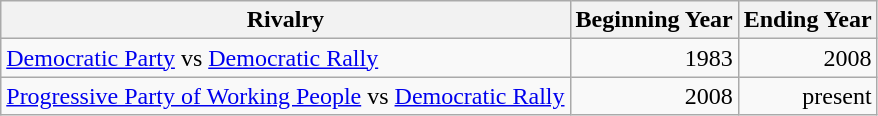<table class="wikitable sortable">
<tr>
<th>Rivalry</th>
<th>Beginning Year</th>
<th>Ending Year</th>
</tr>
<tr>
<td><a href='#'>Democratic Party</a> vs <a href='#'>Democratic Rally</a></td>
<td style="text-align:right;">1983</td>
<td style="text-align:right;">2008</td>
</tr>
<tr>
<td><a href='#'>Progressive Party of Working People</a> vs <a href='#'>Democratic Rally</a></td>
<td style="text-align:right;">2008</td>
<td style="text-align:right;">present</td>
</tr>
</table>
